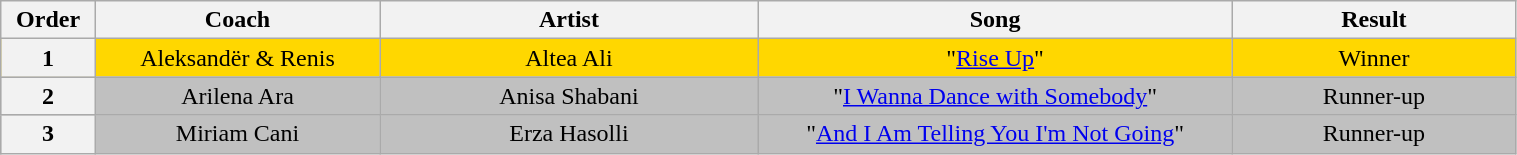<table class="wikitable" style="text-align:center; width:80%;">
<tr>
<th width="05%">Order</th>
<th width="15%">Coach</th>
<th width="20%">Artist</th>
<th width="25%">Song</th>
<th width="15%">Result</th>
</tr>
<tr style="background:gold;" |>
<th>1</th>
<td>Aleksandër & Renis</td>
<td>Altea Ali</td>
<td>"<a href='#'>Rise Up</a>"</td>
<td>Winner</td>
</tr>
<tr style="background:silver;" |>
<th>2</th>
<td>Arilena Ara</td>
<td>Anisa Shabani</td>
<td>"<a href='#'>I Wanna Dance with Somebody</a>"</td>
<td>Runner-up</td>
</tr>
<tr style="background:silver;" |>
<th>3</th>
<td>Miriam Cani</td>
<td>Erza Hasolli</td>
<td>"<a href='#'>And I Am Telling You I'm Not Going</a>"</td>
<td>Runner-up</td>
</tr>
</table>
